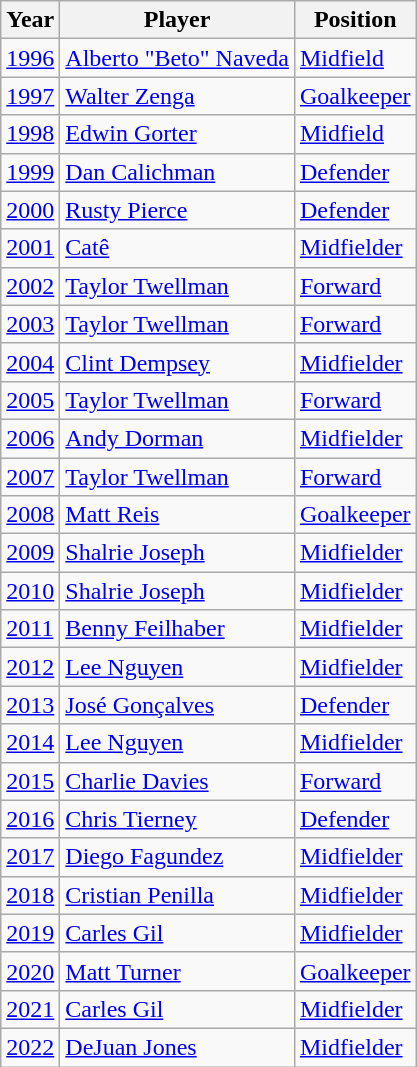<table class="wikitable">
<tr>
<th>Year</th>
<th>Player</th>
<th>Position</th>
</tr>
<tr>
<td><a href='#'>1996</a></td>
<td> <a href='#'>Alberto "Beto" Naveda</a></td>
<td><a href='#'>Midfield</a></td>
</tr>
<tr>
<td><a href='#'>1997</a></td>
<td> <a href='#'>Walter Zenga</a></td>
<td><a href='#'>Goalkeeper</a></td>
</tr>
<tr>
<td><a href='#'>1998</a></td>
<td> <a href='#'>Edwin Gorter</a></td>
<td><a href='#'>Midfield</a></td>
</tr>
<tr>
<td><a href='#'>1999</a></td>
<td> <a href='#'>Dan Calichman</a></td>
<td><a href='#'>Defender</a></td>
</tr>
<tr>
<td><a href='#'>2000</a></td>
<td> <a href='#'>Rusty Pierce</a></td>
<td><a href='#'>Defender</a></td>
</tr>
<tr>
<td><a href='#'>2001</a></td>
<td> <a href='#'>Catê</a></td>
<td><a href='#'>Midfielder</a></td>
</tr>
<tr>
<td><a href='#'>2002</a></td>
<td> <a href='#'>Taylor Twellman</a></td>
<td><a href='#'>Forward</a></td>
</tr>
<tr>
<td><a href='#'>2003</a></td>
<td> <a href='#'>Taylor Twellman</a></td>
<td><a href='#'>Forward</a></td>
</tr>
<tr>
<td><a href='#'>2004</a></td>
<td> <a href='#'>Clint Dempsey</a></td>
<td><a href='#'>Midfielder</a></td>
</tr>
<tr>
<td><a href='#'>2005</a></td>
<td> <a href='#'>Taylor Twellman</a></td>
<td><a href='#'>Forward</a></td>
</tr>
<tr>
<td><a href='#'>2006</a></td>
<td> <a href='#'>Andy Dorman</a></td>
<td><a href='#'>Midfielder</a></td>
</tr>
<tr>
<td><a href='#'>2007</a></td>
<td> <a href='#'>Taylor Twellman</a></td>
<td><a href='#'>Forward</a></td>
</tr>
<tr>
<td><a href='#'>2008</a></td>
<td> <a href='#'>Matt Reis</a></td>
<td><a href='#'>Goalkeeper</a></td>
</tr>
<tr>
<td><a href='#'>2009</a></td>
<td> <a href='#'>Shalrie Joseph</a></td>
<td><a href='#'>Midfielder</a></td>
</tr>
<tr>
<td><a href='#'>2010</a></td>
<td> <a href='#'>Shalrie Joseph</a></td>
<td><a href='#'>Midfielder</a></td>
</tr>
<tr>
<td><a href='#'>2011</a></td>
<td> <a href='#'>Benny Feilhaber</a></td>
<td><a href='#'>Midfielder</a></td>
</tr>
<tr>
<td><a href='#'>2012</a></td>
<td> <a href='#'>Lee Nguyen</a></td>
<td><a href='#'>Midfielder</a></td>
</tr>
<tr>
<td><a href='#'>2013</a></td>
<td> <a href='#'>José Gonçalves</a></td>
<td><a href='#'>Defender</a></td>
</tr>
<tr>
<td><a href='#'>2014</a></td>
<td> <a href='#'>Lee Nguyen</a></td>
<td><a href='#'>Midfielder</a></td>
</tr>
<tr>
<td><a href='#'>2015</a></td>
<td> <a href='#'>Charlie Davies</a></td>
<td><a href='#'>Forward</a></td>
</tr>
<tr>
<td><a href='#'>2016</a></td>
<td> <a href='#'>Chris Tierney</a></td>
<td><a href='#'>Defender</a></td>
</tr>
<tr>
<td><a href='#'>2017</a></td>
<td> <a href='#'>Diego Fagundez</a></td>
<td><a href='#'>Midfielder</a></td>
</tr>
<tr>
<td><a href='#'>2018</a></td>
<td> <a href='#'>Cristian Penilla</a></td>
<td><a href='#'>Midfielder</a></td>
</tr>
<tr>
<td><a href='#'>2019</a></td>
<td> <a href='#'>Carles Gil</a></td>
<td><a href='#'>Midfielder</a></td>
</tr>
<tr>
<td><a href='#'>2020</a></td>
<td> <a href='#'>Matt Turner</a></td>
<td><a href='#'>Goalkeeper</a></td>
</tr>
<tr>
<td><a href='#'>2021</a></td>
<td> <a href='#'>Carles Gil</a></td>
<td><a href='#'>Midfielder</a></td>
</tr>
<tr>
<td><a href='#'>2022</a></td>
<td> <a href='#'>DeJuan Jones</a></td>
<td><a href='#'>Midfielder</a></td>
</tr>
</table>
